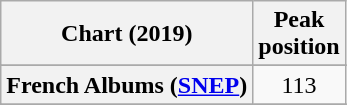<table class="wikitable sortable plainrowheaders" style="text-align:center">
<tr>
<th scope="col">Chart (2019)</th>
<th scope="col">Peak<br>position</th>
</tr>
<tr>
</tr>
<tr>
</tr>
<tr>
<th scope="row">French Albums (<a href='#'>SNEP</a>)</th>
<td>113</td>
</tr>
<tr>
</tr>
<tr>
</tr>
</table>
